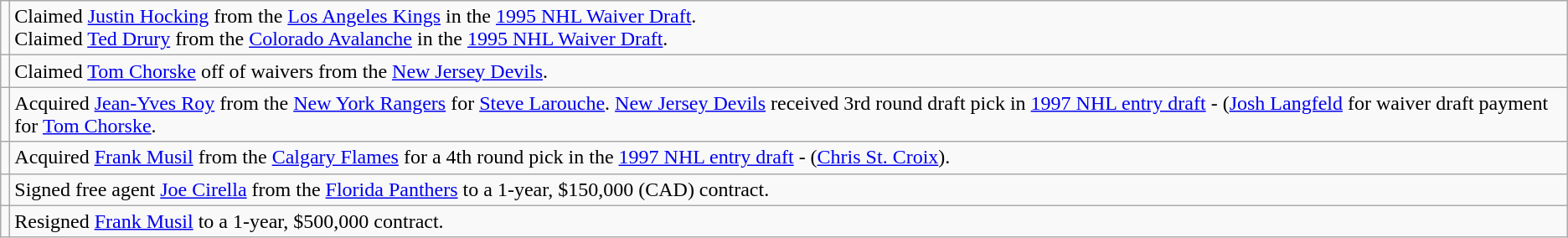<table class="wikitable">
<tr>
<td></td>
<td>Claimed <a href='#'>Justin Hocking</a> from the <a href='#'>Los Angeles Kings</a> in the <a href='#'>1995 NHL Waiver Draft</a>.<br>Claimed <a href='#'>Ted Drury</a> from the <a href='#'>Colorado Avalanche</a> in the <a href='#'>1995 NHL Waiver Draft</a>.</td>
</tr>
<tr>
<td></td>
<td>Claimed <a href='#'>Tom Chorske</a> off of waivers from the <a href='#'>New Jersey Devils</a>.</td>
</tr>
<tr>
<td></td>
<td>Acquired <a href='#'>Jean-Yves Roy</a> from the <a href='#'>New York Rangers</a> for <a href='#'>Steve Larouche</a>. <a href='#'>New Jersey Devils</a> received 3rd round draft pick in <a href='#'>1997 NHL entry draft</a> - (<a href='#'>Josh Langfeld</a> for waiver draft payment for <a href='#'>Tom Chorske</a>.</td>
</tr>
<tr>
<td></td>
<td>Acquired <a href='#'>Frank Musil</a> from the <a href='#'>Calgary Flames</a> for a 4th round pick in the <a href='#'>1997 NHL entry draft</a> - (<a href='#'>Chris St. Croix</a>).</td>
</tr>
<tr>
<td></td>
<td>Signed free agent <a href='#'>Joe Cirella</a> from the <a href='#'>Florida Panthers</a> to a 1-year, $150,000 (CAD) contract.</td>
</tr>
<tr>
<td></td>
<td>Resigned <a href='#'>Frank Musil</a> to a 1-year, $500,000 contract.</td>
</tr>
</table>
